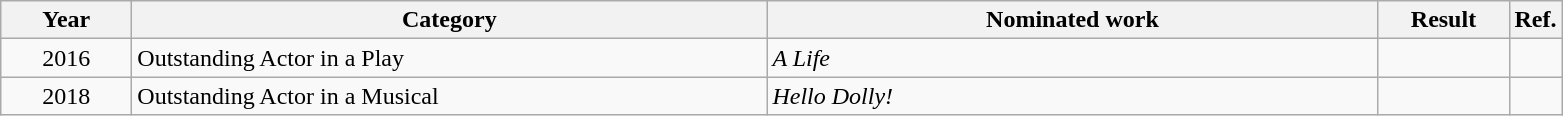<table class=wikitable>
<tr>
<th scope="col" style="width:5em;">Year</th>
<th scope="col" style="width:26em;">Category</th>
<th scope="col" style="width:25em;">Nominated work</th>
<th scope="col" style="width:5em;">Result</th>
<th>Ref.</th>
</tr>
<tr>
<td style="text-align:center;">2016</td>
<td>Outstanding Actor in a Play</td>
<td><em>A Life</em></td>
<td></td>
<td></td>
</tr>
<tr>
<td style="text-align:center;">2018</td>
<td>Outstanding Actor in a Musical</td>
<td><em>Hello Dolly!</em></td>
<td></td>
<td></td>
</tr>
</table>
